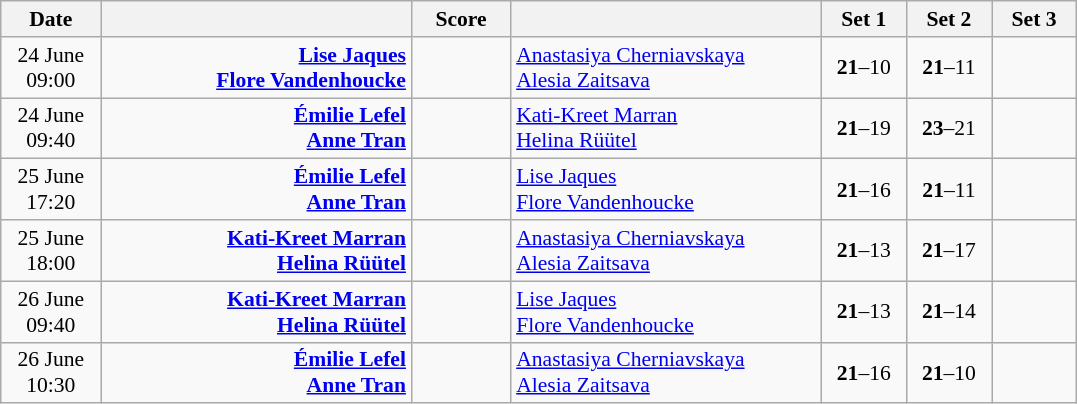<table class="wikitable" style="text-align: center; font-size:90% ">
<tr>
<th width="60">Date</th>
<th align="right" width="200"></th>
<th width="60">Score</th>
<th align="left" width="200"></th>
<th width="50">Set 1</th>
<th width="50">Set 2</th>
<th width="50">Set 3</th>
</tr>
<tr>
<td>24 June<br>09:00</td>
<td align="right"><strong><a href='#'>Lise Jaques</a> <br><a href='#'>Flore Vandenhoucke</a> </strong></td>
<td align="center"></td>
<td align="left"> <a href='#'>Anastasiya Cherniavskaya</a><br> <a href='#'>Alesia Zaitsava</a></td>
<td><strong>21</strong>–10</td>
<td><strong>21</strong>–11</td>
<td></td>
</tr>
<tr>
<td>24 June<br>09:40</td>
<td align="right"><strong><a href='#'>Émilie Lefel</a> <br><a href='#'>Anne Tran</a> </strong></td>
<td align="center"></td>
<td align="left"> <a href='#'>Kati-Kreet Marran</a><br> <a href='#'>Helina Rüütel</a></td>
<td><strong>21</strong>–19</td>
<td><strong>23</strong>–21</td>
<td></td>
</tr>
<tr>
<td>25 June<br>17:20</td>
<td align="right"><strong><a href='#'>Émilie Lefel</a> <br><a href='#'>Anne Tran</a> </strong></td>
<td align="center"></td>
<td align="left"> <a href='#'>Lise Jaques</a><br> <a href='#'>Flore Vandenhoucke</a></td>
<td><strong>21</strong>–16</td>
<td><strong>21</strong>–11</td>
<td></td>
</tr>
<tr>
<td>25 June<br>18:00</td>
<td align="right"><strong><a href='#'>Kati-Kreet Marran</a> <br><a href='#'>Helina Rüütel</a> </strong></td>
<td align="center"></td>
<td align="left"> <a href='#'>Anastasiya Cherniavskaya</a><br> <a href='#'>Alesia Zaitsava</a></td>
<td><strong>21</strong>–13</td>
<td><strong>21</strong>–17</td>
<td></td>
</tr>
<tr>
<td>26 June<br>09:40</td>
<td align="right"><strong><a href='#'>Kati-Kreet Marran</a> <br><a href='#'>Helina Rüütel</a> </strong></td>
<td align="center"></td>
<td align="left"> <a href='#'>Lise Jaques</a><br> <a href='#'>Flore Vandenhoucke</a></td>
<td><strong>21</strong>–13</td>
<td><strong>21</strong>–14</td>
<td></td>
</tr>
<tr>
<td>26 June<br>10:30</td>
<td align="right"><strong><a href='#'>Émilie Lefel</a> <br><a href='#'>Anne Tran</a> </strong></td>
<td align="center"></td>
<td align="left"> <a href='#'>Anastasiya Cherniavskaya</a><br> <a href='#'>Alesia Zaitsava</a></td>
<td><strong>21</strong>–16</td>
<td><strong>21</strong>–10</td>
<td></td>
</tr>
</table>
